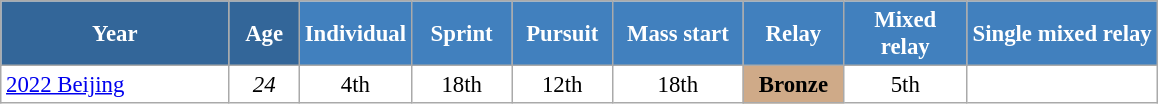<table class="wikitable" style="font-size:95%; text-align:center; border:grey solid 1px; border-collapse:collapse; background:#ffffff;">
<tr>
<th style="background-color:#369; color:white;    width:145px;">Year</th>
<th style="background-color:#369; color:white;    width:40px;">Age</th>
<th style="background-color:#4180be; color:white; width:65px;">Individual</th>
<th style="background-color:#4180be; color:white; width:60px;">Sprint</th>
<th style="background-color:#4180be; color:white; width:60px;">Pursuit</th>
<th style="background-color:#4180be; color:white; width:80px;">Mass start</th>
<th style="background-color:#4180be; color:white; width:60px;">Relay</th>
<th style="background-color:#4180be; color:white; width:75px;">Mixed relay</th>
<th style="background-color:#4180be; color:white; width:120px;">Single mixed relay</th>
</tr>
<tr>
<td align=left> <a href='#'>2022 Beijing</a></td>
<td><em>24</em></td>
<td>4th</td>
<td>18th</td>
<td>12th</td>
<td>18th</td>
<td style="background:#cfaa88;"><strong>Bronze</strong></td>
<td>5th</td>
<td></td>
</tr>
</table>
